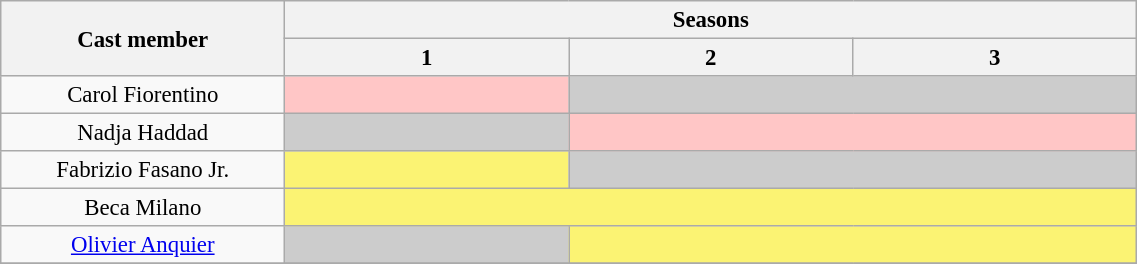<table class="wikitable" style="text-align:center; font-size:95%; width:60%;">
<tr>
<th rowspan=2 width=125>Cast member</th>
<th colspan=3 width=125>Seasons</th>
</tr>
<tr>
<th width=125>1</th>
<th width=125>2</th>
<th width=125>3</th>
</tr>
<tr>
<td>Carol Fiorentino</td>
<td colspan=1 bgcolor=FFC6C6></td>
<td colspan=2 bgcolor=CCCCCC></td>
</tr>
<tr>
<td>Nadja Haddad</td>
<td colspan=1 bgcolor=CCCCCC></td>
<td colspan=2 bgcolor=FFC6C6></td>
</tr>
<tr>
<td>Fabrizio Fasano Jr.</td>
<td colspan=1 bgcolor=FBF373></td>
<td colspan=2 bgcolor=CCCCCC></td>
</tr>
<tr>
<td>Beca Milano</td>
<td colspan=3 bgcolor=FBF373></td>
</tr>
<tr>
<td><a href='#'>Olivier Anquier</a></td>
<td colspan=1 bgcolor=CCCCCC></td>
<td colspan=2 bgcolor=FBF373></td>
</tr>
<tr>
</tr>
</table>
